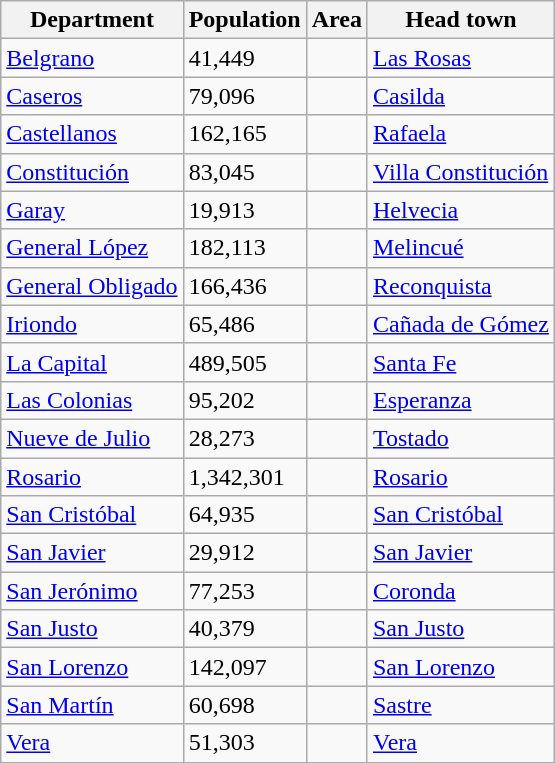<table class="wikitable sortable">
<tr>
<th>Department</th>
<th data-sort-type="number">Population</th>
<th data-sort-type="number">Area</th>
<th>Head town</th>
</tr>
<tr>
<td><a href='#'>Belgrano</a></td>
<td>41,449</td>
<td></td>
<td><a href='#'>Las Rosas</a></td>
</tr>
<tr>
<td><a href='#'>Caseros</a></td>
<td>79,096</td>
<td></td>
<td><a href='#'>Casilda</a></td>
</tr>
<tr>
<td><a href='#'>Castellanos</a></td>
<td>162,165</td>
<td></td>
<td><a href='#'>Rafaela</a></td>
</tr>
<tr>
<td><a href='#'>Constitución</a></td>
<td>83,045</td>
<td></td>
<td><a href='#'>Villa Constitución</a></td>
</tr>
<tr>
<td><a href='#'>Garay</a></td>
<td>19,913</td>
<td></td>
<td><a href='#'>Helvecia</a></td>
</tr>
<tr>
<td><a href='#'>General López</a></td>
<td>182,113</td>
<td></td>
<td><a href='#'>Melincué</a></td>
</tr>
<tr>
<td><a href='#'>General Obligado</a></td>
<td>166,436</td>
<td></td>
<td><a href='#'>Reconquista</a></td>
</tr>
<tr>
<td><a href='#'>Iriondo</a></td>
<td>65,486</td>
<td></td>
<td><a href='#'>Cañada de Gómez</a></td>
</tr>
<tr>
<td><a href='#'>La Capital</a></td>
<td>489,505</td>
<td></td>
<td><a href='#'>Santa Fe</a></td>
</tr>
<tr>
<td><a href='#'>Las Colonias</a></td>
<td>95,202</td>
<td></td>
<td><a href='#'>Esperanza</a></td>
</tr>
<tr>
<td><a href='#'>Nueve de Julio</a></td>
<td>28,273</td>
<td></td>
<td><a href='#'>Tostado</a></td>
</tr>
<tr>
<td><a href='#'>Rosario</a></td>
<td>1,342,301</td>
<td></td>
<td><a href='#'>Rosario</a></td>
</tr>
<tr>
<td><a href='#'>San Cristóbal</a></td>
<td>64,935</td>
<td></td>
<td><a href='#'>San Cristóbal</a></td>
</tr>
<tr>
<td><a href='#'>San Javier</a></td>
<td>29,912</td>
<td></td>
<td><a href='#'>San Javier</a></td>
</tr>
<tr>
<td><a href='#'>San Jerónimo</a></td>
<td>77,253</td>
<td></td>
<td><a href='#'>Coronda</a></td>
</tr>
<tr>
<td><a href='#'>San Justo</a></td>
<td>40,379</td>
<td></td>
<td><a href='#'>San Justo</a></td>
</tr>
<tr>
<td><a href='#'>San Lorenzo</a></td>
<td>142,097</td>
<td></td>
<td><a href='#'>San Lorenzo</a></td>
</tr>
<tr>
<td><a href='#'>San Martín</a></td>
<td>60,698</td>
<td></td>
<td><a href='#'>Sastre</a></td>
</tr>
<tr>
<td><a href='#'>Vera</a></td>
<td>51,303</td>
<td></td>
<td><a href='#'>Vera</a></td>
</tr>
</table>
